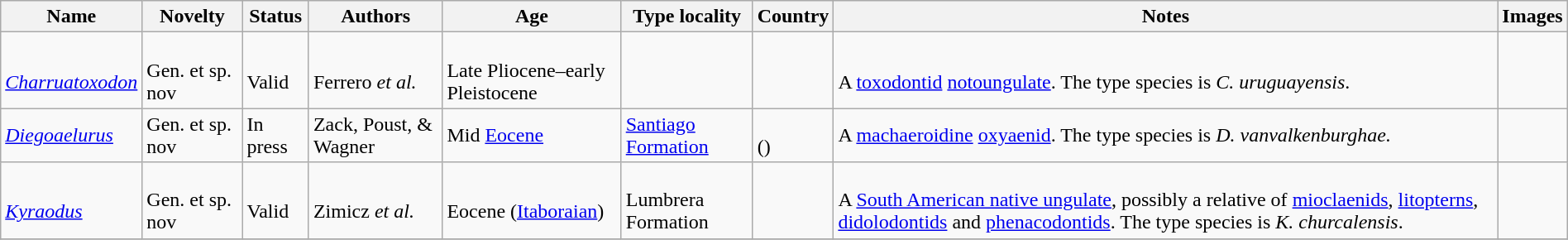<table class="wikitable sortable" align="center" width="100%">
<tr>
<th>Name</th>
<th>Novelty</th>
<th>Status</th>
<th>Authors</th>
<th>Age</th>
<th>Type locality</th>
<th>Country</th>
<th>Notes</th>
<th>Images</th>
</tr>
<tr>
<td><br><em><a href='#'>Charruatoxodon</a></em></td>
<td><br>Gen. et sp. nov</td>
<td><br>Valid</td>
<td><br>Ferrero <em>et al.</em></td>
<td><br>Late Pliocene–early Pleistocene</td>
<td></td>
<td><br></td>
<td><br>A <a href='#'>toxodontid</a> <a href='#'>notoungulate</a>. The type species is <em>C. uruguayensis</em>.</td>
<td></td>
</tr>
<tr>
<td><em><a href='#'>Diegoaelurus</a></em></td>
<td>Gen. et sp. nov</td>
<td>In press</td>
<td>Zack, Poust, & Wagner</td>
<td>Mid <a href='#'>Eocene</a></td>
<td><a href='#'>Santiago Formation</a></td>
<td><br>()</td>
<td>A <a href='#'>machaeroidine</a> <a href='#'>oxyaenid</a>. The type species is <em>D. vanvalkenburghae.</em></td>
<td></td>
</tr>
<tr>
<td><br><em><a href='#'>Kyraodus</a></em></td>
<td><br>Gen. et sp. nov</td>
<td><br>Valid</td>
<td><br>Zimicz <em>et al.</em></td>
<td><br>Eocene (<a href='#'>Itaboraian</a>)</td>
<td><br>Lumbrera Formation</td>
<td><br></td>
<td><br>A <a href='#'>South American native ungulate</a>, possibly a relative of <a href='#'>mioclaenids</a>, <a href='#'>litopterns</a>, <a href='#'>didolodontids</a> and <a href='#'>phenacodontids</a>. The type species is <em>K. churcalensis</em>.</td>
<td></td>
</tr>
<tr>
</tr>
</table>
